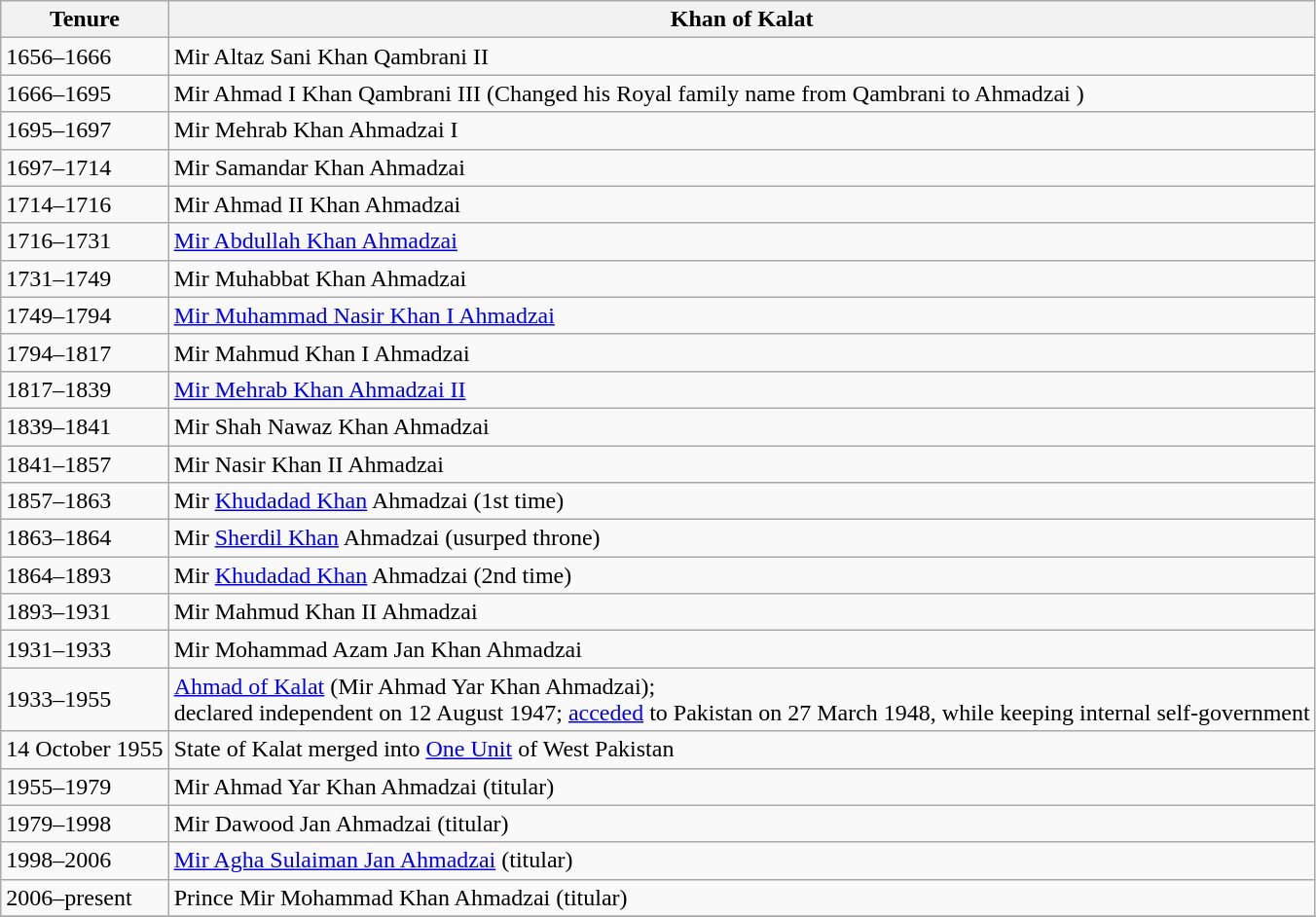<table class="wikitable">
<tr>
<th>Tenure</th>
<th>Khan of Kalat </th>
</tr>
<tr |->
<td>1656–1666</td>
<td>Mir Altaz Sani Khan Qambrani II</td>
</tr>
<tr>
<td>1666–1695</td>
<td>Mir Ahmad I Khan Qambrani III (Changed his Royal family name from Qambrani to Ahmadzai )</td>
</tr>
<tr>
<td>1695–1697</td>
<td>Mir Mehrab Khan Ahmadzai I</td>
</tr>
<tr>
<td>1697–1714</td>
<td>Mir Samandar Khan Ahmadzai</td>
</tr>
<tr>
<td>1714–1716</td>
<td>Mir Ahmad II Khan Ahmadzai</td>
</tr>
<tr>
<td>1716–1731</td>
<td><a href='#'>Mir Abdullah Khan Ahmadzai</a></td>
</tr>
<tr>
<td>1731–1749</td>
<td>Mir Muhabbat Khan Ahmadzai</td>
</tr>
<tr>
<td>1749–1794</td>
<td><a href='#'>Mir Muhammad Nasir Khan I Ahmadzai</a></td>
</tr>
<tr>
<td>1794–1817</td>
<td>Mir Mahmud Khan I Ahmadzai</td>
</tr>
<tr>
<td>1817–1839</td>
<td><a href='#'>Mir Mehrab Khan Ahmadzai II</a></td>
</tr>
<tr>
<td>1839–1841</td>
<td>Mir Shah Nawaz Khan Ahmadzai</td>
</tr>
<tr>
<td>1841–1857</td>
<td>Mir Nasir Khan II Ahmadzai</td>
</tr>
<tr>
<td>1857–1863</td>
<td>Mir <a href='#'>Khudadad Khan</a> Ahmadzai (1st time)</td>
</tr>
<tr>
<td>1863–1864</td>
<td>Mir <a href='#'>Sherdil Khan</a> Ahmadzai (usurped throne)</td>
</tr>
<tr>
<td>1864–1893</td>
<td>Mir <a href='#'>Khudadad Khan</a> Ahmadzai (2nd time)</td>
</tr>
<tr>
<td>1893–1931</td>
<td>Mir Mahmud Khan II Ahmadzai</td>
</tr>
<tr>
<td>1931–1933</td>
<td>Mir Mohammad Azam Jan Khan Ahmadzai</td>
</tr>
<tr>
<td>1933–1955</td>
<td><a href='#'>Ahmad of Kalat</a> (Mir Ahmad Yar Khan Ahmadzai);<br> declared independent on 12 August 1947; <a href='#'>acceded</a> to Pakistan on 27 March 1948, while keeping internal self-government</td>
</tr>
<tr>
<td>14 October 1955</td>
<td>State of Kalat merged into <a href='#'>One Unit</a> of West Pakistan</td>
</tr>
<tr>
<td>1955–1979</td>
<td>Mir Ahmad Yar Khan Ahmadzai (titular)</td>
</tr>
<tr>
<td>1979–1998</td>
<td>Mir Dawood Jan Ahmadzai (titular)</td>
</tr>
<tr>
<td>1998–2006</td>
<td><a href='#'>Mir Agha Sulaiman Jan Ahmadzai</a> (titular)</td>
</tr>
<tr>
<td>2006–present</td>
<td>Prince Mir Mohammad Khan Ahmadzai (titular)</td>
</tr>
<tr>
</tr>
</table>
